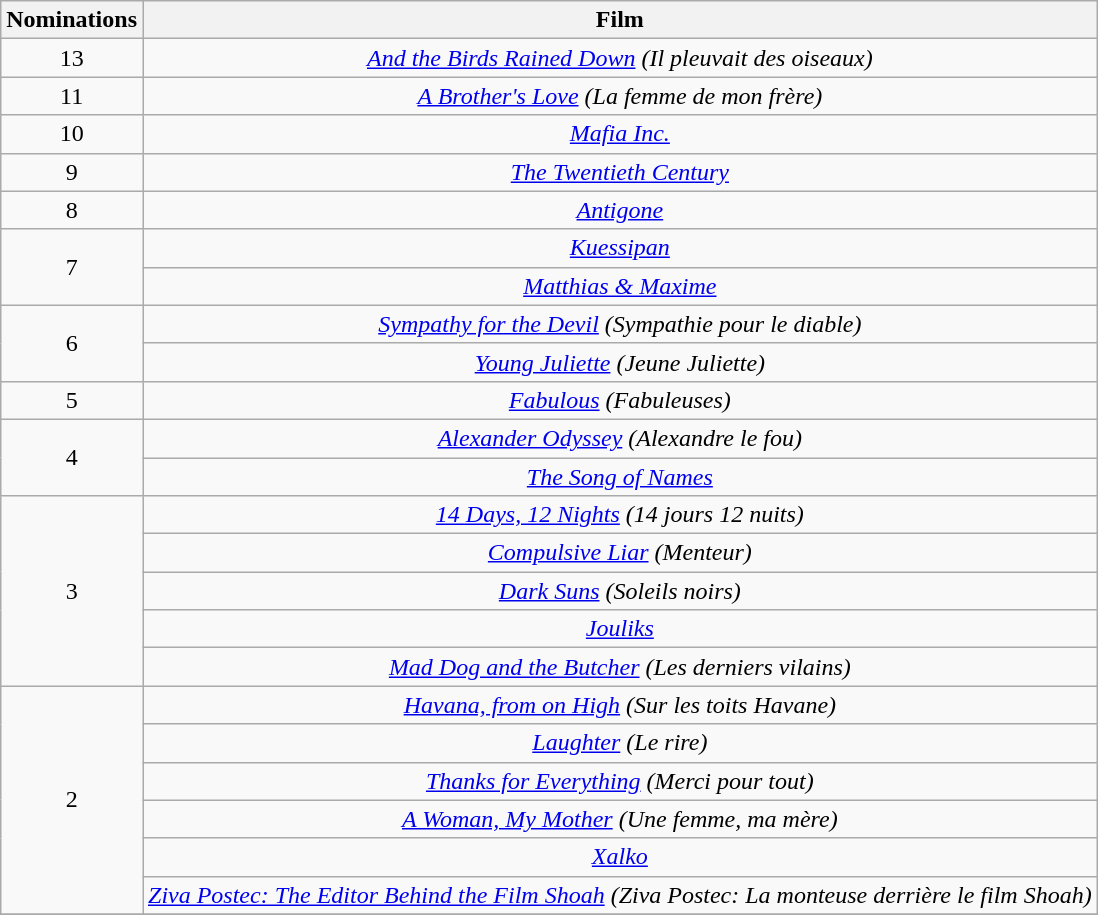<table class="wikitable" style="text-align:center;">
<tr>
<th scope="col" width="17">Nominations</th>
<th scope="col" align="center">Film</th>
</tr>
<tr>
<td rowspan="1" style="text-align:center;">13</td>
<td><em><a href='#'>And the Birds Rained Down</a> (Il pleuvait des oiseaux)</em></td>
</tr>
<tr>
<td rowspan="1" style="text-align:center;">11</td>
<td><em><a href='#'>A Brother's Love</a> (La femme de mon frère)</em></td>
</tr>
<tr>
<td rowspan="1" style="text-align:center;">10</td>
<td><em><a href='#'>Mafia Inc.</a></em></td>
</tr>
<tr>
<td rowspan="1" style="text-align:center;">9</td>
<td><em><a href='#'>The Twentieth Century</a></em></td>
</tr>
<tr>
<td rowspan="1" style="text-align:center;">8</td>
<td><em><a href='#'>Antigone</a></em></td>
</tr>
<tr>
<td rowspan="2" style="text-align:center;">7</td>
<td><em><a href='#'>Kuessipan</a></em></td>
</tr>
<tr>
<td><em><a href='#'>Matthias & Maxime</a></em></td>
</tr>
<tr>
<td rowspan="2" style="text-align:center;">6</td>
<td><em><a href='#'>Sympathy for the Devil</a> (Sympathie pour le diable)</em></td>
</tr>
<tr>
<td><em><a href='#'>Young Juliette</a> (Jeune Juliette)</em></td>
</tr>
<tr>
<td rowspan="1" style="text-align:center;">5</td>
<td><em><a href='#'>Fabulous</a> (Fabuleuses)</em></td>
</tr>
<tr>
<td rowspan="2" style="text-align:center;">4</td>
<td><em><a href='#'>Alexander Odyssey</a> (Alexandre le fou)</em></td>
</tr>
<tr>
<td><em><a href='#'>The Song of Names</a></em></td>
</tr>
<tr>
<td rowspan="5" style="text-align:center;">3</td>
<td><em><a href='#'>14 Days, 12 Nights</a> (14 jours 12 nuits)</em></td>
</tr>
<tr>
<td><em><a href='#'>Compulsive Liar</a> (Menteur)</em></td>
</tr>
<tr>
<td><em><a href='#'>Dark Suns</a> (Soleils noirs)</em></td>
</tr>
<tr>
<td><em><a href='#'>Jouliks</a></em></td>
</tr>
<tr>
<td><em><a href='#'>Mad Dog and the Butcher</a> (Les derniers vilains)</em></td>
</tr>
<tr>
<td rowspan="6" style="text-align:center;">2</td>
<td><em><a href='#'>Havana, from on High</a> (Sur les toits Havane)</em></td>
</tr>
<tr>
<td><em><a href='#'>Laughter</a> (Le rire)</em></td>
</tr>
<tr>
<td><em><a href='#'>Thanks for Everything</a> (Merci pour tout)</em></td>
</tr>
<tr>
<td><em><a href='#'>A Woman, My Mother</a> (Une femme, ma mère)</em></td>
</tr>
<tr>
<td><em><a href='#'>Xalko</a></em></td>
</tr>
<tr>
<td><em><a href='#'>Ziva Postec: The Editor Behind the Film Shoah</a> (Ziva Postec: La monteuse derrière le film Shoah)</em></td>
</tr>
<tr>
</tr>
</table>
